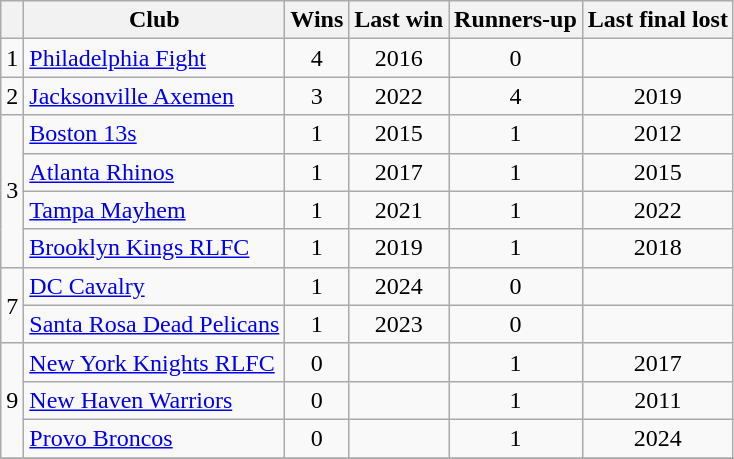<table class="wikitable" style="text-align: center;">
<tr>
<th></th>
<th>Club</th>
<th>Wins</th>
<th>Last win</th>
<th>Runners-up</th>
<th>Last final lost</th>
</tr>
<tr>
<td>1</td>
<td align=left> <a href='#'>Philadelphia Fight</a></td>
<td>4</td>
<td>2016</td>
<td>0</td>
<td></td>
</tr>
<tr>
<td>2</td>
<td align=left> <a href='#'>Jacksonville Axemen</a></td>
<td>3</td>
<td>2022</td>
<td>4</td>
<td>2019</td>
</tr>
<tr>
<td rowspan=4>3</td>
<td align=left> <a href='#'>Boston 13s</a></td>
<td>1</td>
<td>2015</td>
<td>1</td>
<td>2012</td>
</tr>
<tr>
<td align=left> <a href='#'>Atlanta Rhinos</a></td>
<td>1</td>
<td>2017</td>
<td>1</td>
<td>2015</td>
</tr>
<tr>
<td align=left> <a href='#'>Tampa Mayhem</a></td>
<td>1</td>
<td>2021</td>
<td>1</td>
<td>2022</td>
</tr>
<tr>
<td align=left> <a href='#'>Brooklyn Kings RLFC</a></td>
<td>1</td>
<td>2019</td>
<td>1</td>
<td>2018</td>
</tr>
<tr>
<td rowspan=2>7</td>
<td align=left> <a href='#'>DC Cavalry</a></td>
<td>1</td>
<td>2024</td>
<td>0</td>
<td></td>
</tr>
<tr>
<td align=left> <a href='#'>Santa Rosa Dead Pelicans</a></td>
<td>1</td>
<td>2023</td>
<td>0</td>
<td></td>
</tr>
<tr>
<td rowspan=3>9</td>
<td align=left> <a href='#'>New York Knights RLFC</a></td>
<td>0</td>
<td></td>
<td>1</td>
<td>2017</td>
</tr>
<tr>
<td align=left> <a href='#'>New Haven Warriors</a></td>
<td>0</td>
<td></td>
<td>1</td>
<td>2011</td>
</tr>
<tr>
<td align=left> <a href='#'>Provo Broncos</a></td>
<td>0</td>
<td></td>
<td>1</td>
<td>2024</td>
</tr>
<tr>
</tr>
</table>
